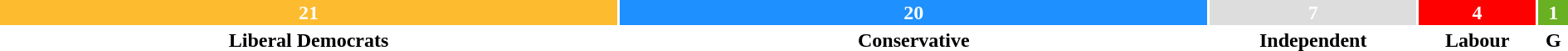<table style="width:100%; text-align:center;">
<tr style="color:white;">
<td style="background:#FDBB30; width:39.62%;"><strong>21</strong></td>
<td style="background:dodgerblue; width:37.73%;"><strong>20</strong></td>
<td style="background:#DDDDDD; width:13.21%;"><strong>7</strong></td>
<td style="background:red; width:7.55%;"><strong>4</strong></td>
<td style="background:#6AB023; width:1.89%;"><strong>1</strong></td>
</tr>
<tr>
<td><span><strong>Liberal Democrats</strong></span></td>
<td><span><strong>Conservative</strong></span></td>
<td><span><strong>Independent</strong></span></td>
<td><span><strong>Labour</strong></span></td>
<td><span><strong>G</strong></span></td>
</tr>
</table>
